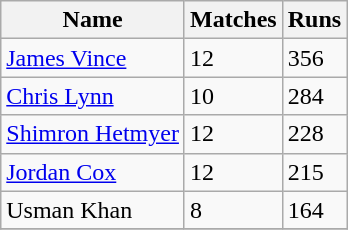<table class="wikitable">
<tr>
<th>Name</th>
<th>Matches</th>
<th>Runs</th>
</tr>
<tr>
<td><a href='#'>James Vince</a></td>
<td>12</td>
<td>356</td>
</tr>
<tr>
<td><a href='#'>Chris Lynn</a></td>
<td>10</td>
<td>284</td>
</tr>
<tr>
<td><a href='#'>Shimron Hetmyer</a></td>
<td>12</td>
<td>228</td>
</tr>
<tr>
<td><a href='#'>Jordan Cox</a></td>
<td>12</td>
<td>215</td>
</tr>
<tr>
<td>Usman Khan</td>
<td>8</td>
<td>164</td>
</tr>
<tr>
</tr>
</table>
